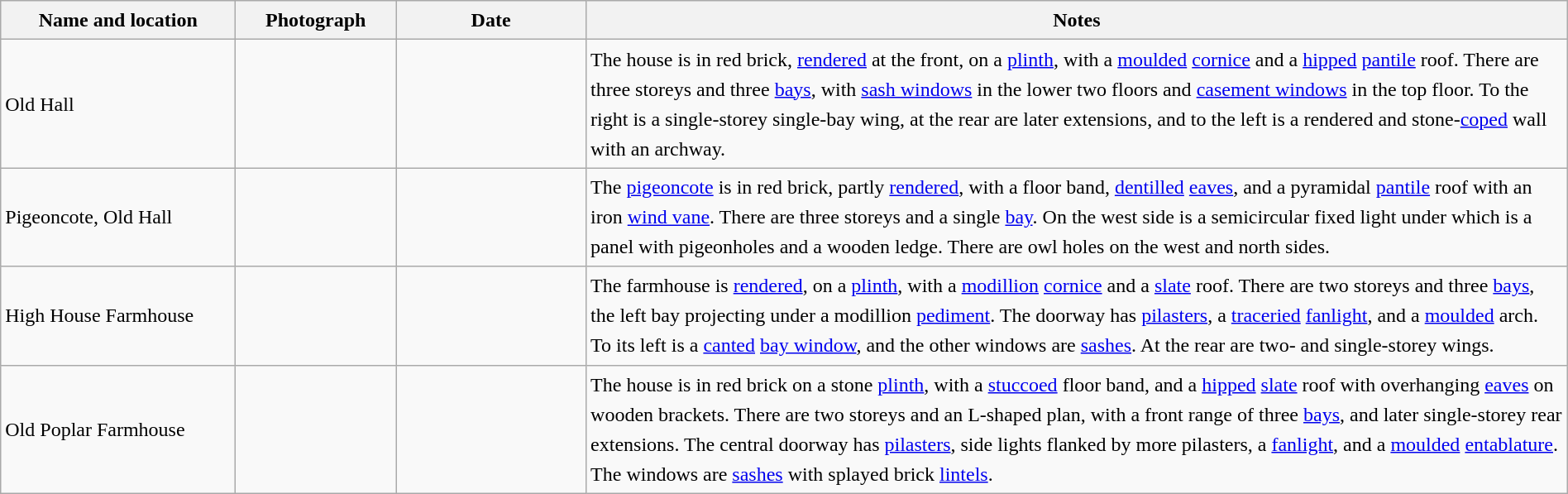<table class="wikitable sortable plainrowheaders" style="width:100%; border:0px; text-align:left; line-height:150%">
<tr>
<th scope="col"  style="width:150px">Name and location</th>
<th scope="col"  style="width:100px" class="unsortable">Photograph</th>
<th scope="col"  style="width:120px">Date</th>
<th scope="col"  style="width:650px" class="unsortable">Notes</th>
</tr>
<tr>
<td>Old Hall<br><small></small></td>
<td></td>
<td align="center"></td>
<td>The house is in red brick, <a href='#'>rendered</a> at the front, on a <a href='#'>plinth</a>, with a <a href='#'>moulded</a> <a href='#'>cornice</a> and a <a href='#'>hipped</a> <a href='#'>pantile</a> roof.  There are three storeys and three <a href='#'>bays</a>, with <a href='#'>sash windows</a> in the lower two floors and <a href='#'>casement windows</a> in the top floor.  To the right is a single-storey single-bay wing, at the rear are later extensions, and to the left is a rendered and stone-<a href='#'>coped</a> wall with an archway.</td>
</tr>
<tr>
<td>Pigeoncote, Old Hall<br><small></small></td>
<td></td>
<td align="center"></td>
<td>The <a href='#'>pigeoncote</a> is in red brick, partly <a href='#'>rendered</a>, with a floor band, <a href='#'>dentilled</a> <a href='#'>eaves</a>, and a pyramidal <a href='#'>pantile</a> roof with an iron <a href='#'>wind vane</a>.  There are three storeys and a single <a href='#'>bay</a>.  On the west side is a semicircular fixed light under which is a panel with pigeonholes and a wooden ledge.  There are owl holes on the west and north sides.</td>
</tr>
<tr>
<td>High House Farmhouse<br><small></small></td>
<td></td>
<td align="center"></td>
<td>The farmhouse is <a href='#'>rendered</a>, on a <a href='#'>plinth</a>, with a <a href='#'>modillion</a> <a href='#'>cornice</a> and a <a href='#'>slate</a> roof.  There are two storeys and three <a href='#'>bays</a>, the left bay projecting under a modillion <a href='#'>pediment</a>.  The doorway has <a href='#'>pilasters</a>, a <a href='#'>traceried</a> <a href='#'>fanlight</a>, and a <a href='#'>moulded</a> arch.  To its left is a <a href='#'>canted</a> <a href='#'>bay window</a>, and the other windows are <a href='#'>sashes</a>.  At the rear are two- and single-storey wings.</td>
</tr>
<tr>
<td>Old Poplar Farmhouse<br><small></small></td>
<td></td>
<td align="center"></td>
<td>The house is in red brick on a stone <a href='#'>plinth</a>, with a <a href='#'>stuccoed</a> floor band, and a <a href='#'>hipped</a> <a href='#'>slate</a> roof with overhanging <a href='#'>eaves</a> on wooden brackets.  There are two storeys and an L-shaped plan, with a front range of three <a href='#'>bays</a>, and later single-storey rear extensions.  The central doorway has <a href='#'>pilasters</a>, side lights flanked by more pilasters, a <a href='#'>fanlight</a>, and a <a href='#'>moulded</a> <a href='#'>entablature</a>.  The windows are <a href='#'>sashes</a> with splayed brick <a href='#'>lintels</a>.</td>
</tr>
<tr>
</tr>
</table>
